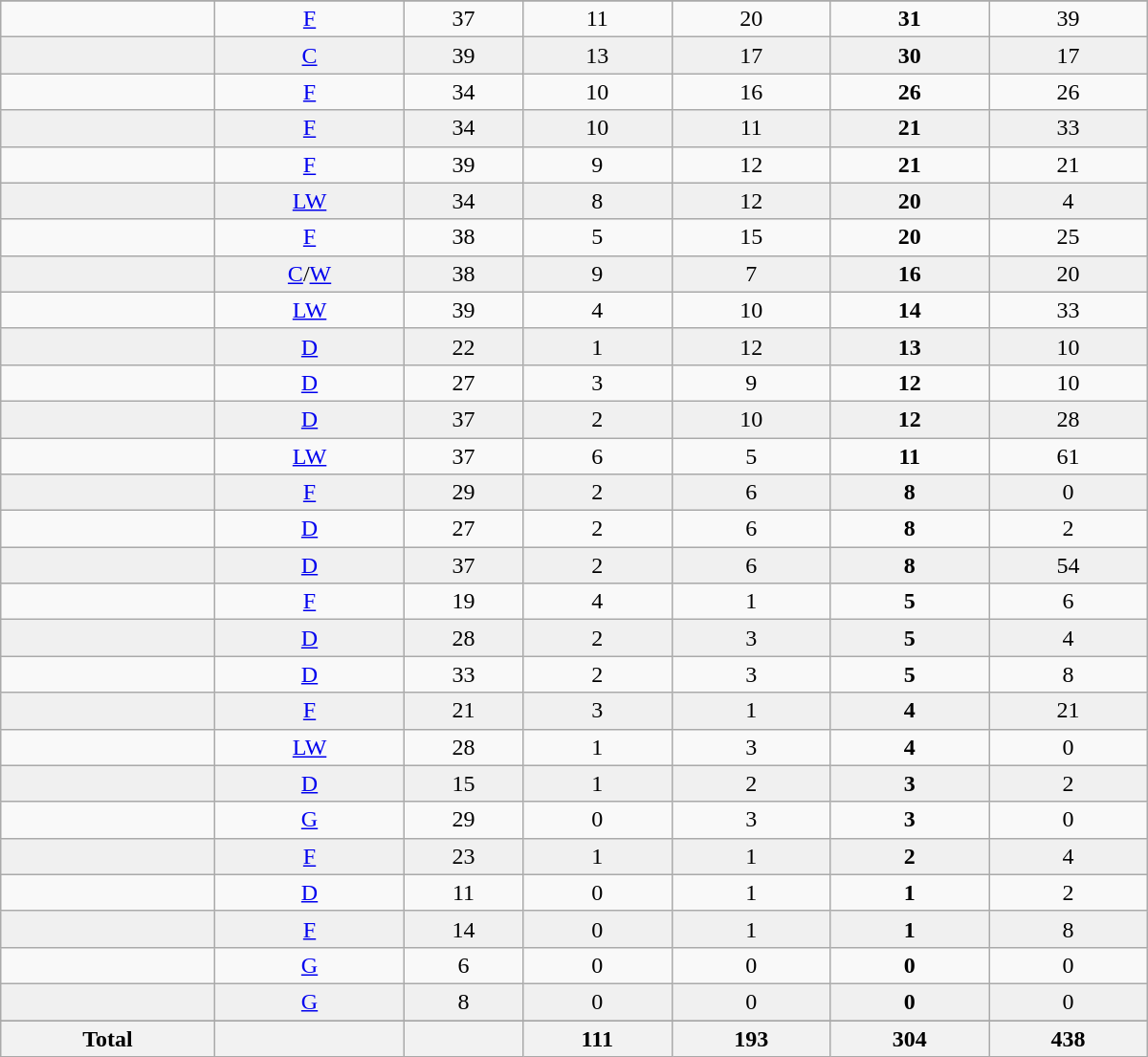<table class="wikitable sortable" width ="800">
<tr align="center">
</tr>
<tr align="center" bgcolor="">
<td></td>
<td><a href='#'>F</a></td>
<td>37</td>
<td>11</td>
<td>20</td>
<td><strong>31</strong></td>
<td>39</td>
</tr>
<tr align="center" bgcolor="f0f0f0">
<td></td>
<td><a href='#'>C</a></td>
<td>39</td>
<td>13</td>
<td>17</td>
<td><strong>30</strong></td>
<td>17</td>
</tr>
<tr align="center" bgcolor="">
<td></td>
<td><a href='#'>F</a></td>
<td>34</td>
<td>10</td>
<td>16</td>
<td><strong>26</strong></td>
<td>26</td>
</tr>
<tr align="center" bgcolor="f0f0f0">
<td></td>
<td><a href='#'>F</a></td>
<td>34</td>
<td>10</td>
<td>11</td>
<td><strong>21</strong></td>
<td>33</td>
</tr>
<tr align="center" bgcolor="">
<td></td>
<td><a href='#'>F</a></td>
<td>39</td>
<td>9</td>
<td>12</td>
<td><strong>21</strong></td>
<td>21</td>
</tr>
<tr align="center" bgcolor="f0f0f0">
<td></td>
<td><a href='#'>LW</a></td>
<td>34</td>
<td>8</td>
<td>12</td>
<td><strong>20</strong></td>
<td>4</td>
</tr>
<tr align="center" bgcolor="">
<td></td>
<td><a href='#'>F</a></td>
<td>38</td>
<td>5</td>
<td>15</td>
<td><strong>20</strong></td>
<td>25</td>
</tr>
<tr align="center" bgcolor="f0f0f0">
<td></td>
<td><a href='#'>C</a>/<a href='#'>W</a></td>
<td>38</td>
<td>9</td>
<td>7</td>
<td><strong>16</strong></td>
<td>20</td>
</tr>
<tr align="center" bgcolor="">
<td></td>
<td><a href='#'>LW</a></td>
<td>39</td>
<td>4</td>
<td>10</td>
<td><strong>14</strong></td>
<td>33</td>
</tr>
<tr align="center" bgcolor="f0f0f0">
<td></td>
<td><a href='#'>D</a></td>
<td>22</td>
<td>1</td>
<td>12</td>
<td><strong>13</strong></td>
<td>10</td>
</tr>
<tr align="center" bgcolor="">
<td></td>
<td><a href='#'>D</a></td>
<td>27</td>
<td>3</td>
<td>9</td>
<td><strong>12</strong></td>
<td>10</td>
</tr>
<tr align="center" bgcolor="f0f0f0">
<td></td>
<td><a href='#'>D</a></td>
<td>37</td>
<td>2</td>
<td>10</td>
<td><strong>12</strong></td>
<td>28</td>
</tr>
<tr align="center" bgcolor="">
<td></td>
<td><a href='#'>LW</a></td>
<td>37</td>
<td>6</td>
<td>5</td>
<td><strong>11</strong></td>
<td>61</td>
</tr>
<tr align="center" bgcolor="f0f0f0">
<td></td>
<td><a href='#'>F</a></td>
<td>29</td>
<td>2</td>
<td>6</td>
<td><strong>8</strong></td>
<td>0</td>
</tr>
<tr align="center" bgcolor="">
<td></td>
<td><a href='#'>D</a></td>
<td>27</td>
<td>2</td>
<td>6</td>
<td><strong>8</strong></td>
<td>2</td>
</tr>
<tr align="center" bgcolor="f0f0f0">
<td></td>
<td><a href='#'>D</a></td>
<td>37</td>
<td>2</td>
<td>6</td>
<td><strong>8</strong></td>
<td>54</td>
</tr>
<tr align="center" bgcolor="">
<td></td>
<td><a href='#'>F</a></td>
<td>19</td>
<td>4</td>
<td>1</td>
<td><strong>5</strong></td>
<td>6</td>
</tr>
<tr align="center" bgcolor="f0f0f0">
<td></td>
<td><a href='#'>D</a></td>
<td>28</td>
<td>2</td>
<td>3</td>
<td><strong>5</strong></td>
<td>4</td>
</tr>
<tr align="center" bgcolor="">
<td></td>
<td><a href='#'>D</a></td>
<td>33</td>
<td>2</td>
<td>3</td>
<td><strong>5</strong></td>
<td>8</td>
</tr>
<tr align="center" bgcolor="f0f0f0">
<td></td>
<td><a href='#'>F</a></td>
<td>21</td>
<td>3</td>
<td>1</td>
<td><strong>4</strong></td>
<td>21</td>
</tr>
<tr align="center" bgcolor="">
<td></td>
<td><a href='#'>LW</a></td>
<td>28</td>
<td>1</td>
<td>3</td>
<td><strong>4</strong></td>
<td>0</td>
</tr>
<tr align="center" bgcolor="f0f0f0">
<td></td>
<td><a href='#'>D</a></td>
<td>15</td>
<td>1</td>
<td>2</td>
<td><strong>3</strong></td>
<td>2</td>
</tr>
<tr align="center" bgcolor="">
<td></td>
<td><a href='#'>G</a></td>
<td>29</td>
<td>0</td>
<td>3</td>
<td><strong>3</strong></td>
<td>0</td>
</tr>
<tr align="center" bgcolor="f0f0f0">
<td></td>
<td><a href='#'>F</a></td>
<td>23</td>
<td>1</td>
<td>1</td>
<td><strong>2</strong></td>
<td>4</td>
</tr>
<tr align="center" bgcolor="">
<td></td>
<td><a href='#'>D</a></td>
<td>11</td>
<td>0</td>
<td>1</td>
<td><strong>1</strong></td>
<td>2</td>
</tr>
<tr align="center" bgcolor="f0f0f0">
<td></td>
<td><a href='#'>F</a></td>
<td>14</td>
<td>0</td>
<td>1</td>
<td><strong>1</strong></td>
<td>8</td>
</tr>
<tr align="center" bgcolor="">
<td></td>
<td><a href='#'>G</a></td>
<td>6</td>
<td>0</td>
<td>0</td>
<td><strong>0</strong></td>
<td>0</td>
</tr>
<tr align="center" bgcolor="f0f0f0">
<td></td>
<td><a href='#'>G</a></td>
<td>8</td>
<td>0</td>
<td>0</td>
<td><strong>0</strong></td>
<td>0</td>
</tr>
<tr align="center" bgcolor="">
</tr>
<tr>
<th>Total</th>
<th></th>
<th></th>
<th>111</th>
<th>193</th>
<th>304</th>
<th>438</th>
</tr>
</table>
